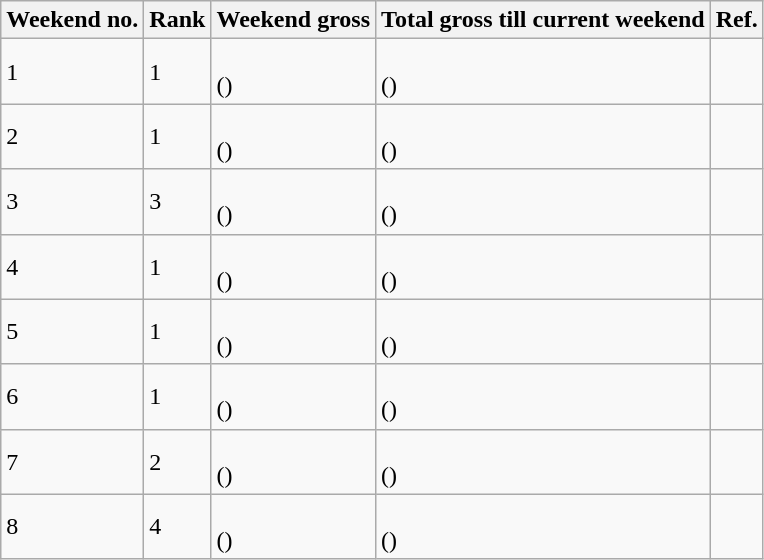<table class="wikitable">
<tr>
<th>Weekend no.</th>
<th>Rank</th>
<th>Weekend gross</th>
<th>Total gross till current weekend</th>
<th>Ref.</th>
</tr>
<tr>
<td>1</td>
<td>1</td>
<td><br>()</td>
<td><br>()</td>
<td></td>
</tr>
<tr>
<td>2</td>
<td>1</td>
<td><br>()</td>
<td><br>()</td>
<td></td>
</tr>
<tr>
<td>3</td>
<td>3</td>
<td><br>()</td>
<td><br>()</td>
<td></td>
</tr>
<tr>
<td>4</td>
<td>1</td>
<td><br>()</td>
<td><br>()</td>
<td></td>
</tr>
<tr>
<td>5</td>
<td>1</td>
<td><br>()</td>
<td><br>()</td>
<td></td>
</tr>
<tr>
<td>6</td>
<td>1</td>
<td><br>()</td>
<td><br>()</td>
<td></td>
</tr>
<tr>
<td>7</td>
<td>2</td>
<td><br>()</td>
<td><br>()</td>
<td></td>
</tr>
<tr>
<td>8</td>
<td>4</td>
<td><br>()</td>
<td><br>()</td>
<td></td>
</tr>
</table>
